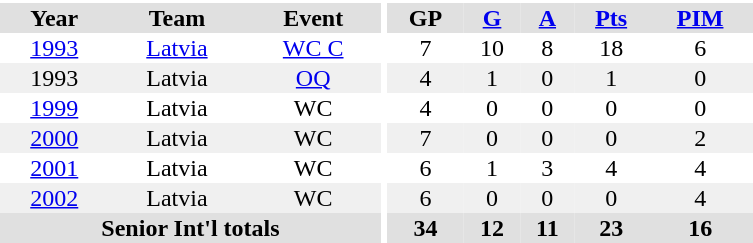<table style="text-align:center; width:40%; border: 0; padding: 2px; border-spacing: 0;">
<tr style="background: #e0e0e0;">
<th colspan="3"  style="background: #fff;"></th>
<th rowspan="99" style="background: #fff;"></th>
</tr>
<tr style="background: #e0e0e0;">
<th>Year</th>
<th>Team</th>
<th>Event</th>
<th>GP</th>
<th><a href='#'>G</a></th>
<th><a href='#'>A</a></th>
<th><a href='#'>Pts</a></th>
<th><a href='#'>PIM</a></th>
</tr>
<tr>
<td><a href='#'>1993</a></td>
<td><a href='#'>Latvia</a></td>
<td><a href='#'>WC C</a></td>
<td>7</td>
<td>10</td>
<td>8</td>
<td>18</td>
<td>6</td>
</tr>
<tr bgcolor="#f0f0f0">
<td>1993</td>
<td>Latvia</td>
<td><a href='#'>OQ</a></td>
<td>4</td>
<td>1</td>
<td>0</td>
<td>1</td>
<td>0</td>
</tr>
<tr>
<td><a href='#'>1999</a></td>
<td>Latvia</td>
<td>WC</td>
<td>4</td>
<td>0</td>
<td>0</td>
<td>0</td>
<td>0</td>
</tr>
<tr bgcolor="#f0f0f0">
<td><a href='#'>2000</a></td>
<td>Latvia</td>
<td>WC</td>
<td>7</td>
<td>0</td>
<td>0</td>
<td>0</td>
<td>2</td>
</tr>
<tr>
<td><a href='#'>2001</a></td>
<td>Latvia</td>
<td>WC</td>
<td>6</td>
<td>1</td>
<td>3</td>
<td>4</td>
<td>4</td>
</tr>
<tr bgcolor="#f0f0f0">
<td><a href='#'>2002</a></td>
<td>Latvia</td>
<td>WC</td>
<td>6</td>
<td>0</td>
<td>0</td>
<td>0</td>
<td>4</td>
</tr>
<tr bgcolor="#e0e0e0">
<th colspan="3">Senior Int'l totals</th>
<th>34</th>
<th>12</th>
<th>11</th>
<th>23</th>
<th>16</th>
</tr>
</table>
